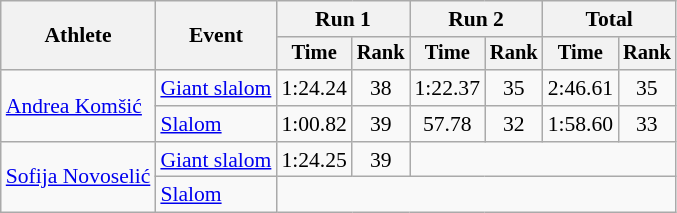<table class="wikitable" style="font-size:90%">
<tr>
<th rowspan=2>Athlete</th>
<th rowspan=2>Event</th>
<th colspan=2>Run 1</th>
<th colspan=2>Run 2</th>
<th colspan=2>Total</th>
</tr>
<tr style="font-size:95%">
<th>Time</th>
<th>Rank</th>
<th>Time</th>
<th>Rank</th>
<th>Time</th>
<th>Rank</th>
</tr>
<tr align=center>
<td align=left rowspan=2><a href='#'>Andrea Komšić</a></td>
<td align=left><a href='#'>Giant slalom</a></td>
<td>1:24.24</td>
<td>38</td>
<td>1:22.37</td>
<td>35</td>
<td>2:46.61</td>
<td>35</td>
</tr>
<tr align=center>
<td align=left><a href='#'>Slalom</a></td>
<td>1:00.82</td>
<td>39</td>
<td>57.78</td>
<td>32</td>
<td>1:58.60</td>
<td>33</td>
</tr>
<tr align=center>
<td align=left rowspan=2><a href='#'>Sofija Novoselić</a></td>
<td align=left><a href='#'>Giant slalom</a></td>
<td>1:24.25</td>
<td>39</td>
<td colspan=4></td>
</tr>
<tr align=center>
<td align=left><a href='#'>Slalom</a></td>
<td colspan=6></td>
</tr>
</table>
